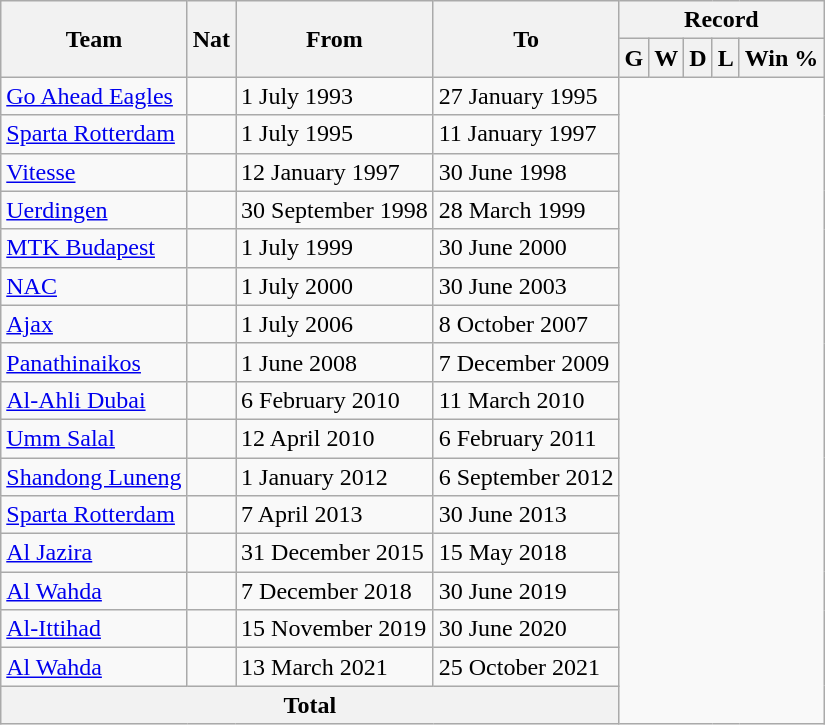<table class="wikitable" tyle="text-align: center">
<tr>
<th rowspan="2">Team</th>
<th rowspan="2">Nat</th>
<th rowspan="2">From</th>
<th rowspan="2">To</th>
<th colspan="5">Record</th>
</tr>
<tr>
<th>G</th>
<th>W</th>
<th>D</th>
<th>L</th>
<th>Win %</th>
</tr>
<tr>
<td><a href='#'>Go Ahead Eagles</a></td>
<td></td>
<td>1 July 1993</td>
<td>27 January 1995<br></td>
</tr>
<tr>
<td><a href='#'>Sparta Rotterdam</a></td>
<td></td>
<td>1 July 1995</td>
<td>11 January 1997<br></td>
</tr>
<tr>
<td><a href='#'>Vitesse</a></td>
<td></td>
<td>12 January 1997</td>
<td>30 June 1998<br></td>
</tr>
<tr>
<td><a href='#'>Uerdingen</a></td>
<td></td>
<td>30 September 1998</td>
<td>28 March 1999<br></td>
</tr>
<tr>
<td><a href='#'>MTK Budapest</a></td>
<td></td>
<td>1 July 1999</td>
<td>30 June 2000<br></td>
</tr>
<tr>
<td><a href='#'>NAC</a></td>
<td></td>
<td>1 July 2000</td>
<td>30 June 2003<br></td>
</tr>
<tr>
<td><a href='#'>Ajax</a></td>
<td></td>
<td>1 July 2006</td>
<td>8 October 2007<br></td>
</tr>
<tr>
<td><a href='#'>Panathinaikos</a></td>
<td></td>
<td>1 June 2008</td>
<td>7 December 2009<br></td>
</tr>
<tr>
<td><a href='#'>Al-Ahli Dubai</a></td>
<td></td>
<td>6 February 2010</td>
<td>11 March 2010<br></td>
</tr>
<tr>
<td><a href='#'>Umm Salal</a></td>
<td></td>
<td>12 April 2010</td>
<td>6 February 2011<br></td>
</tr>
<tr>
<td><a href='#'>Shandong Luneng</a></td>
<td></td>
<td>1 January 2012</td>
<td>6 September 2012<br></td>
</tr>
<tr>
<td><a href='#'>Sparta Rotterdam</a></td>
<td></td>
<td>7 April 2013</td>
<td>30 June 2013<br></td>
</tr>
<tr>
<td><a href='#'>Al Jazira</a></td>
<td></td>
<td>31 December 2015</td>
<td>15 May 2018<br></td>
</tr>
<tr>
<td><a href='#'>Al Wahda</a></td>
<td></td>
<td>7 December 2018</td>
<td>30 June 2019<br></td>
</tr>
<tr>
<td><a href='#'>Al-Ittihad</a></td>
<td></td>
<td>15 November 2019</td>
<td>30 June 2020<br></td>
</tr>
<tr>
<td><a href='#'>Al Wahda</a></td>
<td></td>
<td>13 March 2021</td>
<td>25 October 2021<br></td>
</tr>
<tr>
<th colspan="4">Total<br></th>
</tr>
</table>
